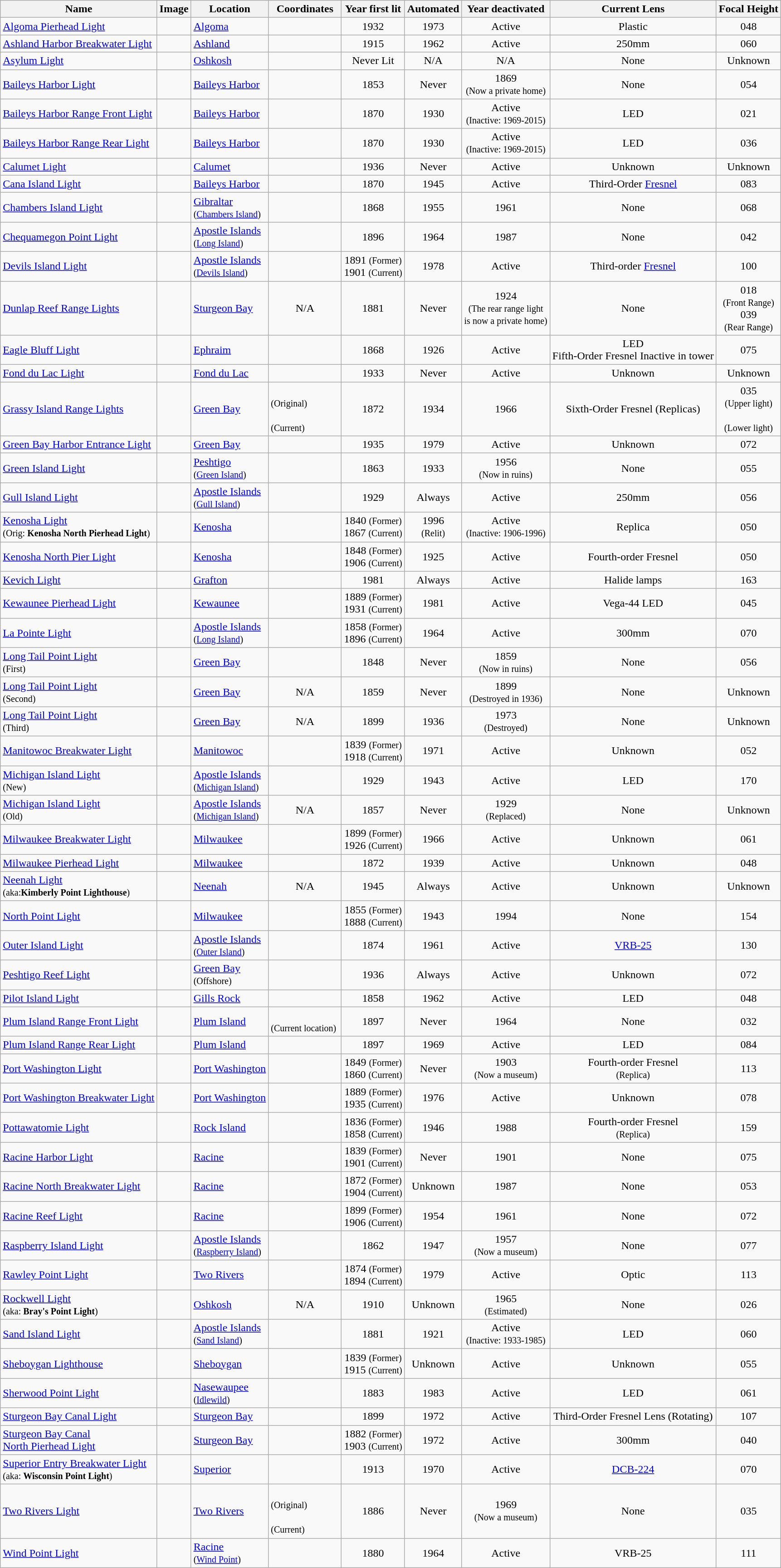<table class="wikitable sortable">
<tr>
<th>Name</th>
<th scope="col" class="unsortable">Image</th>
<th>Location</th>
<th width="100">Coordinates</th>
<th>Year first lit</th>
<th>Automated</th>
<th>Year deactivated</th>
<th>Current Lens</th>
<th>Focal Height</th>
</tr>
<tr>
<td><a href='#'>Algoma Pierhead Light</a></td>
<td></td>
<td><a href='#'>Algoma</a></td>
<td></td>
<td style="text-align: center;">1932</td>
<td style="text-align: center;">1973</td>
<td style="text-align: center;">Active</td>
<td style="text-align: center;">Plastic</td>
<td style="text-align: center;"><span>048</span> </td>
</tr>
<tr>
<td><a href='#'>Ashland Harbor Breakwater Light</a></td>
<td></td>
<td><a href='#'>Ashland</a></td>
<td></td>
<td style="text-align: center;">1915</td>
<td style="text-align: center;">1962</td>
<td style="text-align: center;">Active</td>
<td style="text-align: center;">250mm</td>
<td style="text-align: center;"><span>060</span> </td>
</tr>
<tr>
<td><a href='#'>Asylum Light</a></td>
<td></td>
<td><a href='#'>Oshkosh</a></td>
<td></td>
<td style="text-align: center;">Never Lit</td>
<td style="text-align: center;">N/A</td>
<td style="text-align: center;">N/A</td>
<td style="text-align: center;">None</td>
<td style="text-align: center;">Unknown</td>
</tr>
<tr>
<td><a href='#'>Baileys Harbor Light</a></td>
<td></td>
<td><a href='#'>Baileys Harbor</a></td>
<td></td>
<td style="text-align: center;">1853</td>
<td style="text-align: center;">Never</td>
<td style="text-align: center;">1869<br><small>(Now a private home)</small></td>
<td style="text-align: center;">None</td>
<td style="text-align: center;"><span>054</span> </td>
</tr>
<tr>
<td><a href='#'>Baileys Harbor Range Front Light</a></td>
<td></td>
<td><a href='#'>Baileys Harbor</a></td>
<td></td>
<td style="text-align: center;">1870</td>
<td style="text-align: center;">1930</td>
<td style="text-align: center;">Active<br><small>(Inactive: 1969-2015)</small></td>
<td style="text-align: center;">LED</td>
<td style="text-align: center;"><span>021</span> </td>
</tr>
<tr>
<td><a href='#'>Baileys Harbor Range Rear Light</a></td>
<td></td>
<td><a href='#'>Baileys Harbor</a></td>
<td></td>
<td style="text-align: center;">1870</td>
<td style="text-align: center;">1930</td>
<td style="text-align: center;">Active<br><small>(Inactive: 1969-2015)</small></td>
<td style="text-align: center;">LED</td>
<td style="text-align: center;"><span>036</span> </td>
</tr>
<tr>
<td><a href='#'>Calumet Light</a></td>
<td></td>
<td><a href='#'>Calumet</a></td>
<td></td>
<td style="text-align: center;">1936</td>
<td style="text-align: center;">Never</td>
<td style="text-align: center;">Active</td>
<td style="text-align: center;">Unknown</td>
<td style="text-align: center;">Unknown</td>
</tr>
<tr>
<td><a href='#'>Cana Island Light</a></td>
<td></td>
<td><a href='#'>Baileys Harbor</a></td>
<td></td>
<td style="text-align: center;">1870</td>
<td style="text-align: center;">1945</td>
<td style="text-align: center;">Active</td>
<td style="text-align: center;">Third-Order <a href='#'>Fresnel</a></td>
<td style="text-align: center;"><span>083</span> </td>
</tr>
<tr>
<td><a href='#'>Chambers Island Light</a></td>
<td></td>
<td><a href='#'>Gibraltar</a><br><small>(<a href='#'>Chambers Island</a>)</small></td>
<td></td>
<td style="text-align: center;">1868</td>
<td style="text-align: center;">1955</td>
<td style="text-align: center;">1961</td>
<td style="text-align: center;">None</td>
<td style="text-align: center;"><span>068</span> </td>
</tr>
<tr>
<td><a href='#'>Chequamegon Point Light</a></td>
<td></td>
<td><a href='#'>Apostle Islands</a><br><small>(<a href='#'>Long Island</a>)</small></td>
<td></td>
<td style="text-align: center;">1896</td>
<td style="text-align: center;">1964</td>
<td style="text-align: center;">1987</td>
<td style="text-align: center;">None</td>
<td style="text-align: center;"><span>042</span> </td>
</tr>
<tr>
<td><a href='#'>Devils Island Light</a></td>
<td></td>
<td><a href='#'>Apostle Islands</a><br><small>(<a href='#'>Devils Island</a>)</small></td>
<td></td>
<td style="text-align: center;">1891 <small>(Former)</small><br> 1901 <small>(Current)</small></td>
<td style="text-align: center;">1978</td>
<td style="text-align: center;">Active</td>
<td style="text-align: center;">Third-order <a href='#'>Fresnel</a></td>
<td style="text-align: center;"><span>100</span> </td>
</tr>
<tr>
<td><a href='#'>Dunlap Reef Range Lights</a></td>
<td></td>
<td><a href='#'>Sturgeon Bay</a></td>
<td style="text-align: center;">N/A</td>
<td style="text-align: center;">1881</td>
<td style="text-align: center;">Never</td>
<td style="text-align: center;">1924<br><small>(The rear range light<br>is now a private home)</small></td>
<td style="text-align: center;">None</td>
<td style="text-align: center;"><span>018</span> <br><small>(Front Range)</small><br> <span>039</span> <br><small>(Rear Range)</small></td>
</tr>
<tr>
<td><a href='#'>Eagle Bluff Light</a></td>
<td></td>
<td><a href='#'>Ephraim</a></td>
<td></td>
<td style="text-align: center;">1868</td>
<td style="text-align: center;">1926</td>
<td style="text-align: center;">Active</td>
<td style="text-align: center;">LED<br>Fifth-Order Fresnel Inactive in tower</td>
<td style="text-align: center;"><span>075</span> </td>
</tr>
<tr>
<td><a href='#'>Fond du Lac Light</a></td>
<td></td>
<td><a href='#'>Fond du Lac</a></td>
<td></td>
<td style="text-align: center;">1933</td>
<td style="text-align: center;">Never</td>
<td style="text-align: center;">Active</td>
<td style="text-align: center;">Unknown</td>
<td style="text-align: center;">Unknown</td>
</tr>
<tr>
<td><a href='#'>Grassy Island Range Lights</a></td>
<td></td>
<td><a href='#'>Green Bay</a></td>
<td><br><small>(Original)</small><br><br><small>(Current)</small></td>
<td style="text-align: center;">1872</td>
<td style="text-align: center;">1934</td>
<td style="text-align: center;">1966</td>
<td style="text-align: center;">Sixth-Order Fresnel (Replicas)</td>
<td style="text-align: center;"><span>035</span> <br><small>(Upper light)</small><br> <br><small>(Lower light)</small></td>
</tr>
<tr>
<td><a href='#'>Green Bay Harbor Entrance Light</a></td>
<td></td>
<td><a href='#'>Green Bay</a></td>
<td></td>
<td style="text-align: center;">1935</td>
<td style="text-align: center;">1979</td>
<td style="text-align: center;">Active</td>
<td style="text-align: center;">Unknown</td>
<td style="text-align: center;"><span>072</span> </td>
</tr>
<tr>
<td><a href='#'>Green Island Light</a></td>
<td></td>
<td><a href='#'>Peshtigo</a><br><small>(<a href='#'>Green Island</a>)</small></td>
<td></td>
<td style="text-align: center;">1863</td>
<td style="text-align: center;">1933</td>
<td style="text-align: center;">1956<br><small>(Now in ruins)</small></td>
<td style="text-align: center;">None</td>
<td style="text-align: center;"><span>055</span> </td>
</tr>
<tr>
<td><a href='#'>Gull Island Light</a></td>
<td></td>
<td><a href='#'>Apostle Islands</a><br><small>(<a href='#'>Gull Island</a>)</small></td>
<td></td>
<td style="text-align: center;">1929</td>
<td style="text-align: center;">Always</td>
<td style="text-align: center;">Active</td>
<td style="text-align: center;">250mm</td>
<td style="text-align: center;"><span>056</span> </td>
</tr>
<tr>
<td><a href='#'>Kenosha Light</a><br><small>(Orig: <strong>Kenosha North Pierhead Light</strong>)</small></td>
<td></td>
<td><a href='#'>Kenosha</a></td>
<td></td>
<td style="text-align: center;">1840 <small>(Former)</small><br> 1867 <small>(Current)</small></td>
<td style="text-align: center;">1996<br><small>(Relit)</small></td>
<td style="text-align: center;">Active<br><small>(Inactive: 1906-1996)</small></td>
<td style="text-align: center;">Replica</td>
<td style="text-align: center;"><span>050</span> </td>
</tr>
<tr>
<td><a href='#'>Kenosha North Pier Light</a></td>
<td></td>
<td><a href='#'>Kenosha</a></td>
<td></td>
<td style="text-align: center;">1848 <small>(Former)</small><br> 1906 <small>(Current)</small></td>
<td style="text-align: center;">1925</td>
<td style="text-align: center;">Active</td>
<td style="text-align: center;">Fourth-order Fresnel</td>
<td style="text-align: center;"><span>050</span> </td>
</tr>
<tr>
<td><a href='#'>Kevich Light</a></td>
<td></td>
<td><a href='#'>Grafton</a></td>
<td></td>
<td style="text-align: center;">1981</td>
<td style="text-align: center;">Always</td>
<td style="text-align: center;">Active</td>
<td style="text-align: center;">Halide lamps</td>
<td style="text-align: center;"><span>163</span> </td>
</tr>
<tr>
<td><a href='#'>Kewaunee Pierhead Light</a></td>
<td></td>
<td><a href='#'>Kewaunee</a></td>
<td></td>
<td style="text-align: center;">1889 <small>(Former)</small><br> 1931 <small>(Current)</small></td>
<td style="text-align: center;">1981</td>
<td style="text-align: center;">Active</td>
<td style="text-align: center;">Vega-44 LED</td>
<td style="text-align: center;"><span>045</span> </td>
</tr>
<tr>
<td><a href='#'>La Pointe Light</a></td>
<td></td>
<td><a href='#'>Apostle Islands</a><br><small>(<a href='#'>Long Island</a>)</small></td>
<td></td>
<td style="text-align: center;">1858 <small>(Former)</small><br> 1896 <small>(Current)</small></td>
<td style="text-align: center;">1964</td>
<td style="text-align: center;">Active</td>
<td style="text-align: center;">300mm</td>
<td style="text-align: center;"><span>070</span> </td>
</tr>
<tr>
<td><a href='#'>Long Tail Point Light</a><br><small>(First)</small></td>
<td></td>
<td><a href='#'>Green Bay</a></td>
<td></td>
<td style="text-align: center;">1848</td>
<td style="text-align: center;">Never</td>
<td style="text-align: center;">1859<br><small>(Now in ruins)</small></td>
<td style="text-align: center;">None</td>
<td style="text-align: center;"><span>056</span> </td>
</tr>
<tr>
<td><a href='#'>Long Tail Point Light</a><br><small>(Second)</small></td>
<td></td>
<td><a href='#'>Green Bay</a></td>
<td style="text-align: center;">N/A</td>
<td style="text-align: center;">1859</td>
<td style="text-align: center;">Never</td>
<td style="text-align: center;">1899<br><small>(Destroyed in 1936)</small></td>
<td style="text-align: center;">None</td>
<td style="text-align: center;">Unknown</td>
</tr>
<tr>
<td><a href='#'>Long Tail Point Light</a><br><small>(Third)</small></td>
<td></td>
<td><a href='#'>Green Bay</a></td>
<td style="text-align: center;">N/A</td>
<td style="text-align: center;">1899</td>
<td style="text-align: center;">1936</td>
<td style="text-align: center;">1973<br><small>(Destroyed)</small></td>
<td style="text-align: center;">None</td>
<td style="text-align: center;">Unknown</td>
</tr>
<tr>
<td><a href='#'>Manitowoc Breakwater Light</a></td>
<td></td>
<td><a href='#'>Manitowoc</a></td>
<td></td>
<td style="text-align: center;">1839 <small>(Former)</small><br> 1918 <small>(Current)</small></td>
<td style="text-align: center;">1971</td>
<td style="text-align: center;">Active</td>
<td style="text-align: center;">Unknown</td>
<td style="text-align: center;"><span>052</span> </td>
</tr>
<tr>
<td><a href='#'>Michigan Island Light</a><br><small>(New)</small></td>
<td></td>
<td><a href='#'>Apostle Islands</a><br><small>(<a href='#'>Michigan Island</a>)</small></td>
<td></td>
<td style="text-align: center;">1929</td>
<td style="text-align: center;">1943</td>
<td style="text-align: center;">Active</td>
<td style="text-align: center;">LED</td>
<td style="text-align: center;"><span>170</span> </td>
</tr>
<tr>
<td><a href='#'>Michigan Island Light</a><br><small>(Old)</small></td>
<td></td>
<td><a href='#'>Apostle Islands</a><br><small>(<a href='#'>Michigan Island</a>)</small></td>
<td style="text-align: center;">N/A</td>
<td style="text-align: center;">1857</td>
<td style="text-align: center;">Never</td>
<td style="text-align: center;">1929<br><small>(Replaced)</small></td>
<td style="text-align: center;">None</td>
<td style="text-align: center;">Unknown</td>
</tr>
<tr>
<td><a href='#'>Milwaukee Breakwater Light</a></td>
<td></td>
<td><a href='#'>Milwaukee</a></td>
<td></td>
<td style="text-align: center;">1899 <small>(Former)</small><br> 1926 <small>(Current)</small></td>
<td style="text-align: center;">1966</td>
<td style="text-align: center;">Active</td>
<td style="text-align: center;">Unknown</td>
<td style="text-align: center;"><span>061</span> </td>
</tr>
<tr>
<td><a href='#'>Milwaukee Pierhead Light</a></td>
<td></td>
<td><a href='#'>Milwaukee</a></td>
<td></td>
<td style="text-align: center;">1872</td>
<td style="text-align: center;">1939</td>
<td style="text-align: center;">Active</td>
<td style="text-align: center;">Unknown</td>
<td style="text-align: center;"><span>048</span> </td>
</tr>
<tr>
<td><a href='#'>Neenah Light</a><br><small>(aka:<strong>Kimberly Point Lighthouse</strong>)</small></td>
<td></td>
<td><a href='#'>Neenah</a></td>
<td style="text-align: center;">N/A</td>
<td style="text-align: center;">1945</td>
<td style="text-align: center;">Always</td>
<td style="text-align: center;">Active</td>
<td style="text-align: center;">Unknown</td>
<td style="text-align: center;">Unknown</td>
</tr>
<tr>
<td><a href='#'>North Point Light</a></td>
<td></td>
<td><a href='#'>Milwaukee</a></td>
<td></td>
<td style="text-align: center;">1855 <small>(Former)</small><br> 1888 <small>(Current)</small></td>
<td style="text-align: center;">1943</td>
<td style="text-align: center;">1994</td>
<td style="text-align: center;">None</td>
<td style="text-align: center;"><span>154</span> </td>
</tr>
<tr>
<td><a href='#'>Outer Island Light</a></td>
<td></td>
<td><a href='#'>Apostle Islands</a><br><small>(<a href='#'>Outer Island</a>)</small></td>
<td></td>
<td style="text-align: center;">1874</td>
<td style="text-align: center;">1961</td>
<td style="text-align: center;">Active</td>
<td style="text-align: center;"><a href='#'>VRB-25</a></td>
<td style="text-align: center;"><span>130</span> </td>
</tr>
<tr>
<td><a href='#'>Peshtigo Reef Light</a></td>
<td></td>
<td><a href='#'>Green Bay</a><br><small>(Offshore)</small></td>
<td></td>
<td style="text-align: center;">1936</td>
<td style="text-align: center;">Always</td>
<td style="text-align: center;">Active</td>
<td style="text-align: center;">Unknown</td>
<td style="text-align: center;"><span>072</span> </td>
</tr>
<tr>
<td><a href='#'>Pilot Island Light</a></td>
<td></td>
<td><a href='#'>Gills Rock</a></td>
<td></td>
<td style="text-align: center;">1858</td>
<td style="text-align: center;">1962</td>
<td style="text-align: center;">Active</td>
<td style="text-align: center;">LED</td>
<td style="text-align: center;"><span>048</span> </td>
</tr>
<tr>
<td><a href='#'>Plum Island Range Front Light</a></td>
<td></td>
<td><a href='#'>Plum Island</a></td>
<td><br><small>(Current location)</small></td>
<td style="text-align: center;">1897</td>
<td style="text-align: center;">Never</td>
<td style="text-align: center;">1964</td>
<td style="text-align: center;">None</td>
<td style="text-align: center;"><span>032</span> </td>
</tr>
<tr>
<td><a href='#'>Plum Island Range Rear Light</a></td>
<td></td>
<td><a href='#'>Plum Island</a></td>
<td></td>
<td style="text-align: center;">1897</td>
<td style="text-align: center;">1969</td>
<td style="text-align: center;">Active</td>
<td style="text-align: center;">LED</td>
<td style="text-align: center;"><span>084</span> </td>
</tr>
<tr>
<td><a href='#'>Port Washington Light</a></td>
<td></td>
<td><a href='#'>Port Washington</a></td>
<td></td>
<td style="text-align: center;">1849 <small>(Former)</small><br> 1860 <small>(Current)</small></td>
<td style="text-align: center;">Never</td>
<td style="text-align: center;">1903<br><small>(Now a museum)</small></td>
<td style="text-align: center;">Fourth-order Fresnel<br><small>(Replica)</small></td>
<td style="text-align: center;"><span>113</span> </td>
</tr>
<tr>
<td><a href='#'>Port Washington Breakwater Light</a></td>
<td></td>
<td><a href='#'>Port Washington</a></td>
<td></td>
<td style="text-align: center;">1889 <small>(Former)</small><br> 1935 <small>(Current)</small></td>
<td style="text-align: center;">1976</td>
<td style="text-align: center;">Active</td>
<td style="text-align: center;">Unknown</td>
<td style="text-align: center;"><span>078</span> </td>
</tr>
<tr>
<td><a href='#'>Pottawatomie Light</a></td>
<td></td>
<td><a href='#'>Rock Island</a></td>
<td></td>
<td style="text-align: center;">1836 <small>(Former)</small><br> 1858 <small>(Current)</small></td>
<td style="text-align: center;">1946</td>
<td style="text-align: center;">1988</td>
<td style="text-align: center;">Fourth-order Fresnel<br><small>(Replica)</small></td>
<td style="text-align: center;"><span>159</span> </td>
</tr>
<tr>
<td><a href='#'>Racine Harbor Light</a></td>
<td></td>
<td><a href='#'>Racine</a></td>
<td></td>
<td style="text-align: center;">1839 <small>(Former)</small><br> 1901 <small>(Current)</small></td>
<td style="text-align: center;">Never</td>
<td style="text-align: center;">1901</td>
<td style="text-align: center;">None</td>
<td style="text-align: center;"><span>075</span> </td>
</tr>
<tr>
<td><a href='#'>Racine North Breakwater Light</a></td>
<td></td>
<td><a href='#'>Racine</a></td>
<td></td>
<td style="text-align: center;">1872 <small>(Former)</small><br> 1904 <small>(Current)</small></td>
<td style="text-align: center;">Unknown</td>
<td style="text-align: center;">1987</td>
<td style="text-align: center;">None</td>
<td style="text-align: center;"><span>053</span> </td>
</tr>
<tr>
<td><a href='#'>Racine Reef Light</a></td>
<td></td>
<td><a href='#'>Racine</a></td>
<td></td>
<td style="text-align: center;">1899 <small>(Former)</small><br> 1906 <small>(Current)</small></td>
<td style="text-align: center;">1954</td>
<td style="text-align: center;">1961</td>
<td style="text-align: center;">None</td>
<td style="text-align: center;"><span>072</span> </td>
</tr>
<tr>
<td><a href='#'>Raspberry Island Light</a></td>
<td></td>
<td><a href='#'>Apostle Islands</a><br><small>(<a href='#'>Raspberry Island</a>)</small></td>
<td></td>
<td style="text-align: center;">1862</td>
<td style="text-align: center;">1947</td>
<td style="text-align: center;">1957<br><small>(Now a museum)</small></td>
<td style="text-align: center;">None</td>
<td style="text-align: center;"><span>077</span> </td>
</tr>
<tr>
<td><a href='#'>Rawley Point Light</a></td>
<td></td>
<td><a href='#'>Two Rivers</a></td>
<td></td>
<td style="text-align: center;">1874 <small>(Former)</small><br> 1894 <small>(Current)</small></td>
<td style="text-align: center;">1979</td>
<td style="text-align: center;">Active</td>
<td style="text-align: center;">Optic</td>
<td style="text-align: center;"><span>113</span> </td>
</tr>
<tr>
<td><a href='#'>Rockwell Light</a><br><small>(aka: <strong>Bray's Point Light</strong>)</small></td>
<td></td>
<td><a href='#'>Oshkosh</a></td>
<td style="text-align: center;">N/A</td>
<td style="text-align: center;">1910</td>
<td style="text-align: center;">Unknown</td>
<td style="text-align: center;">1965<br><small>(Estimated)</small></td>
<td style="text-align: center;">None</td>
<td style="text-align: center;"><span>026</span> </td>
</tr>
<tr>
<td><a href='#'>Sand Island Light</a></td>
<td></td>
<td><a href='#'>Apostle Islands</a><br><small>(<a href='#'>Sand Island</a>)</small></td>
<td></td>
<td style="text-align: center;">1881</td>
<td style="text-align: center;">1921</td>
<td style="text-align: center;">Active<br><small>(Inactive: 1933-1985)</small></td>
<td style="text-align: center;">LED</td>
<td style="text-align: center;"><span>060</span> </td>
</tr>
<tr>
<td><a href='#'>Sheboygan Lighthouse</a></td>
<td></td>
<td><a href='#'>Sheboygan</a></td>
<td></td>
<td style="text-align: center;">1839 <small>(Former)</small><br> 1915 <small>(Current)</small></td>
<td style="text-align: center;">Unknown</td>
<td style="text-align: center;">Active</td>
<td style="text-align: center;">Unknown</td>
<td style="text-align: center;"><span>055</span> </td>
</tr>
<tr>
<td><a href='#'>Sherwood Point Light</a></td>
<td></td>
<td><a href='#'>Nasewaupee</a><br><small>(<a href='#'>Idlewild</a>)</small></td>
<td></td>
<td style="text-align: center;">1883</td>
<td style="text-align: center;">1983</td>
<td style="text-align: center;">Active</td>
<td style="text-align: center;">LED</td>
<td style="text-align: center;"><span>061</span> </td>
</tr>
<tr>
<td><a href='#'>Sturgeon Bay Canal Light</a></td>
<td></td>
<td><a href='#'>Sturgeon Bay</a></td>
<td></td>
<td style="text-align: center;">1899</td>
<td style="text-align: center;">1972</td>
<td style="text-align: center;">Active</td>
<td style="text-align: center;">Third-Order Fresnel Lens (Rotating)</td>
<td style="text-align: center;"><span>107</span> </td>
</tr>
<tr>
<td><a href='#'>Sturgeon Bay Canal<br>North Pierhead Light</a></td>
<td></td>
<td><a href='#'>Sturgeon Bay</a></td>
<td></td>
<td style="text-align: center;">1882 <small>(Former)</small><br> 1903 <small>(Current)</small></td>
<td style="text-align: center;">1972</td>
<td style="text-align: center;">Active</td>
<td style="text-align: center;">300mm</td>
<td style="text-align: center;"><span>040</span> </td>
</tr>
<tr>
<td><a href='#'>Superior Entry Breakwater Light</a><br><small>(aka: <strong>Wisconsin Point Light</strong>)</small></td>
<td></td>
<td><a href='#'>Superior</a></td>
<td></td>
<td style="text-align: center;">1913</td>
<td style="text-align: center;">1970</td>
<td style="text-align: center;">Active</td>
<td style="text-align: center;"><a href='#'>DCB-224</a></td>
<td style="text-align: center;"><span>070</span> </td>
</tr>
<tr>
<td><a href='#'>Two Rivers Light</a></td>
<td></td>
<td><a href='#'>Two Rivers</a></td>
<td><br><small>(Original)</small><br><br><small>(Current)</small></td>
<td style="text-align: center;">1886</td>
<td style="text-align: center;">Never</td>
<td style="text-align: center;">1969<br><small>(Now a museum)</small></td>
<td style="text-align: center;">None</td>
<td style="text-align: center;"><span>035</span> </td>
</tr>
<tr>
<td><a href='#'>Wind Point Light</a></td>
<td></td>
<td><a href='#'>Racine</a><br><small>(<a href='#'>Wind Point</a>)</small></td>
<td></td>
<td style="text-align: center;">1880</td>
<td style="text-align: center;">1964</td>
<td style="text-align: center;">Active</td>
<td style="text-align: center;">VRB-25</td>
<td style="text-align: center;"><span>111</span> </td>
</tr>
</table>
